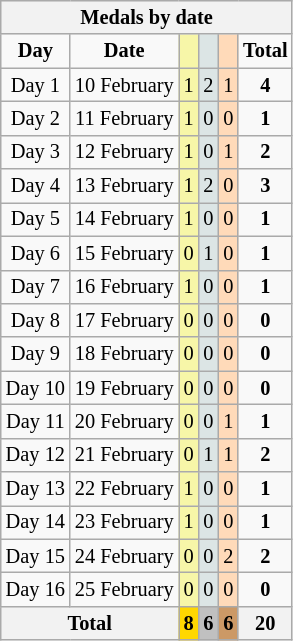<table class=wikitable style="font-size:85%">
<tr bgcolor=efefef>
<th colspan=6><strong>Medals by date</strong></th>
</tr>
<tr align=center>
<td><strong>Day</strong></td>
<td><strong>Date</strong></td>
<td bgcolor=#f7f6a8></td>
<td bgcolor=#dce5e5></td>
<td bgcolor=#ffdab9></td>
<td><strong>Total</strong></td>
</tr>
<tr align=center>
<td>Day 1</td>
<td>10 February</td>
<td bgcolor=F7F6A8>1</td>
<td bgcolor=DCE5E5>2</td>
<td bgcolor=FFDAB9>1</td>
<td><strong>4</strong></td>
</tr>
<tr align=center>
<td>Day 2</td>
<td>11 February</td>
<td bgcolor=F7F6A8>1</td>
<td bgcolor=DCE5E5>0</td>
<td bgcolor=FFDAB9>0</td>
<td><strong>1</strong></td>
</tr>
<tr align=center>
<td>Day 3</td>
<td>12 February</td>
<td bgcolor=F7F6A8>1</td>
<td bgcolor=DCE5E5>0</td>
<td bgcolor=FFDAB9>1</td>
<td><strong>2</strong></td>
</tr>
<tr align=center>
<td>Day 4</td>
<td>13 February</td>
<td bgcolor=F7F6A8>1</td>
<td bgcolor=DCE5E5>2</td>
<td bgcolor=FFDAB9>0</td>
<td><strong>3</strong></td>
</tr>
<tr align=center>
<td>Day 5</td>
<td>14 February</td>
<td bgcolor=F7F6A8>1</td>
<td bgcolor=DCE5E5>0</td>
<td bgcolor=FFDAB9>0</td>
<td><strong>1</strong></td>
</tr>
<tr align=center>
<td>Day 6</td>
<td>15 February</td>
<td bgcolor=F7F6A8>0</td>
<td bgcolor=DCE5E5>1</td>
<td bgcolor=FFDAB9>0</td>
<td><strong>1</strong></td>
</tr>
<tr align=center>
<td>Day 7</td>
<td>16 February</td>
<td bgcolor=F7F6A8>1</td>
<td bgcolor=DCE5E5>0</td>
<td bgcolor=FFDAB9>0</td>
<td><strong>1</strong></td>
</tr>
<tr align=center>
<td>Day 8</td>
<td>17 February</td>
<td bgcolor=F7F6A8>0</td>
<td bgcolor=DCE5E5>0</td>
<td bgcolor=FFDAB9>0</td>
<td><strong>0</strong></td>
</tr>
<tr align=center>
<td>Day 9</td>
<td>18 February</td>
<td bgcolor=F7F6A8>0</td>
<td bgcolor=DCE5E5>0</td>
<td bgcolor=FFDAB9>0</td>
<td><strong>0</strong></td>
</tr>
<tr align=center>
<td>Day 10</td>
<td>19 February</td>
<td bgcolor=F7F6A8>0</td>
<td bgcolor=DCE5E5>0</td>
<td bgcolor=FFDAB9>0</td>
<td><strong>0</strong></td>
</tr>
<tr align=center>
<td>Day 11</td>
<td>20 February</td>
<td bgcolor=F7F6A8>0</td>
<td bgcolor=DCE5E5>0</td>
<td bgcolor=FFDAB9>1</td>
<td><strong>1</strong></td>
</tr>
<tr align=center>
<td>Day 12</td>
<td>21 February</td>
<td bgcolor=F7F6A8>0</td>
<td bgcolor=DCE5E5>1</td>
<td bgcolor=FFDAB9>1</td>
<td><strong>2</strong></td>
</tr>
<tr align=center>
<td>Day 13</td>
<td>22 February</td>
<td bgcolor=F7F6A8>1</td>
<td bgcolor=DCE5E5>0</td>
<td bgcolor=FFDAB9>0</td>
<td><strong>1</strong></td>
</tr>
<tr align=center>
<td>Day 14</td>
<td>23 February</td>
<td bgcolor=F7F6A8>1</td>
<td bgcolor=DCE5E5>0</td>
<td bgcolor=FFDAB9>0</td>
<td><strong>1</strong></td>
</tr>
<tr align=center>
<td>Day 15</td>
<td>24 February</td>
<td bgcolor=F7F6A8>0</td>
<td bgcolor=DCE5E5>0</td>
<td bgcolor=FFDAB9>2</td>
<td><strong>2</strong></td>
</tr>
<tr align=center>
<td>Day 16</td>
<td>25 February</td>
<td bgcolor=F7F6A8>0</td>
<td bgcolor=DCE5E5>0</td>
<td bgcolor=FFDAB9>0</td>
<td><strong>0</strong></td>
</tr>
<tr align=center>
<th colspan=2><strong>Total</strong></th>
<th style="background:gold"><strong>8</strong></th>
<th style="background:silver"><strong>6</strong></th>
<th style="background:#c96"><strong>6</strong></th>
<th><strong>20</strong></th>
</tr>
</table>
